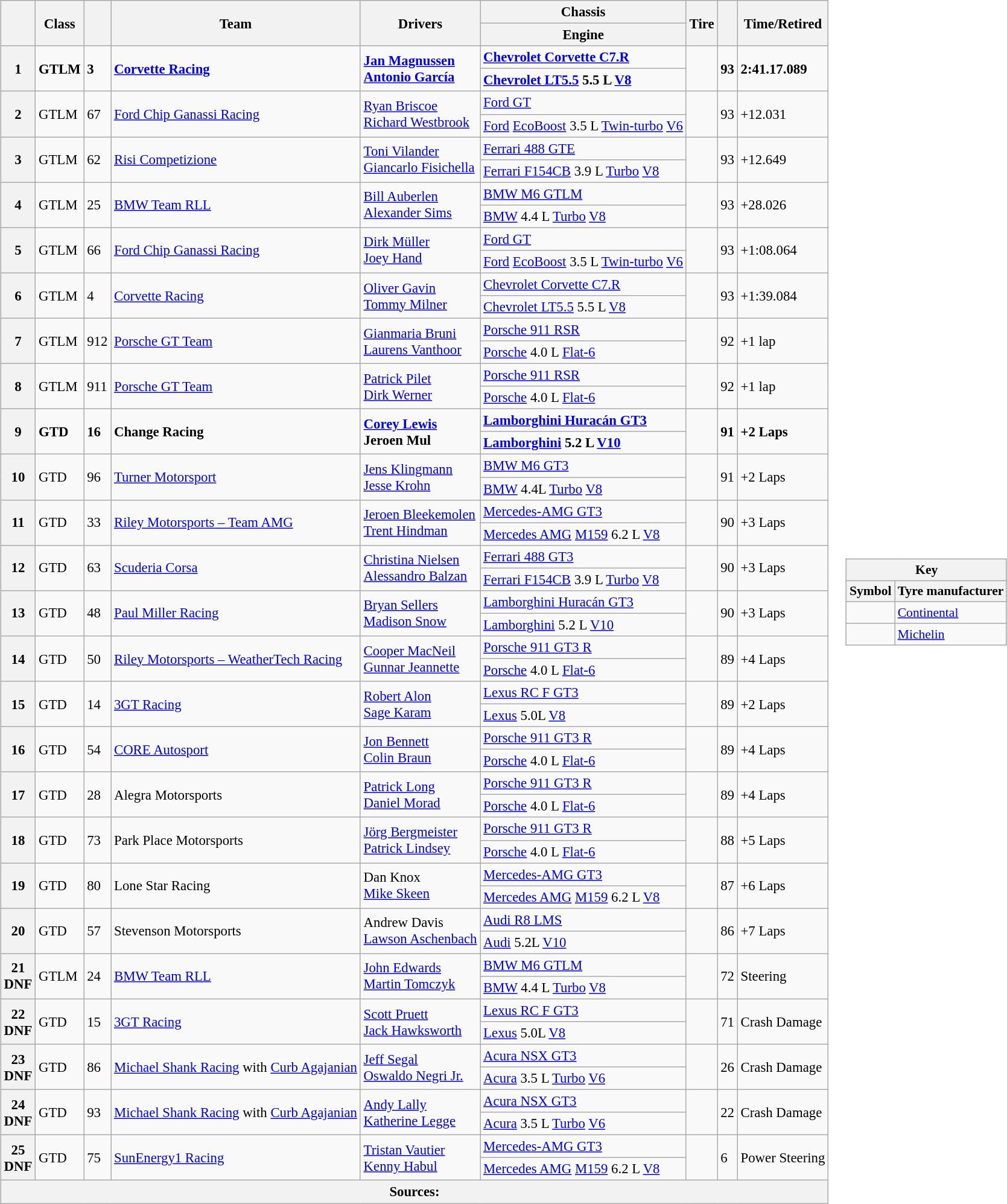<table>
<tr>
<td><br><table class="wikitable" style="font-size: 95%;">
<tr>
<th rowspan="2"></th>
<th rowspan="2">Class</th>
<th rowspan="2" class="unsortable"></th>
<th rowspan="2" class="unsortable">Team</th>
<th rowspan="2" class="unsortable">Drivers</th>
<th scope="col" class="unsortable">Chassis</th>
<th rowspan="2">Tire</th>
<th rowspan="2" class="unsortable"></th>
<th rowspan="2" class="unsortable">Time/Retired</th>
</tr>
<tr>
<th>Engine</th>
</tr>
<tr style="font-weight:bold">
<th rowspan="2">1</th>
<td rowspan="2">GTLM</td>
<td rowspan="2">3</td>
<td rowspan="2"> <a href='#'>Corvette Racing</a></td>
<td rowspan="2"> <a href='#'>Jan Magnussen</a><br> <a href='#'>Antonio García</a></td>
<td><a href='#'>Chevrolet Corvette C7.R</a></td>
<td rowspan="2"></td>
<td rowspan="2">93</td>
<td rowspan="2">2:41.17.089</td>
</tr>
<tr style="font-weight:bold">
<td><a href='#'>Chevrolet LT5.5</a> 5.5 L <a href='#'>V8</a></td>
</tr>
<tr>
<th rowspan="2">2</th>
<td rowspan="2">GTLM</td>
<td rowspan="2">67</td>
<td rowspan="2"> <a href='#'>Ford Chip Ganassi Racing</a></td>
<td rowspan="2"> <a href='#'>Ryan Briscoe</a><br> <a href='#'>Richard Westbrook</a></td>
<td><a href='#'>Ford GT</a></td>
<td rowspan="2"></td>
<td rowspan="2">93</td>
<td rowspan="2">+12.031</td>
</tr>
<tr>
<td><a href='#'>Ford</a> <a href='#'>EcoBoost</a> 3.5 L <a href='#'>Twin-turbo</a> <a href='#'>V6</a></td>
</tr>
<tr>
<th rowspan="2">3</th>
<td rowspan="2">GTLM</td>
<td rowspan="2">62</td>
<td rowspan="2"> <a href='#'>Risi Competizione</a></td>
<td rowspan="2"> <a href='#'>Toni Vilander</a><br> <a href='#'>Giancarlo Fisichella</a></td>
<td><a href='#'>Ferrari 488 GTE</a></td>
<td rowspan="2"></td>
<td rowspan="2">93</td>
<td rowspan="2">+12.649</td>
</tr>
<tr>
<td><a href='#'>Ferrari F154CB</a> 3.9 L <a href='#'>Turbo</a> <a href='#'>V8</a></td>
</tr>
<tr>
<th rowspan="2">4</th>
<td rowspan="2">GTLM</td>
<td rowspan="2">25</td>
<td rowspan="2"> <a href='#'>BMW Team RLL</a></td>
<td rowspan="2"> <a href='#'>Bill Auberlen</a><br> <a href='#'>Alexander Sims</a></td>
<td><a href='#'>BMW M6 GTLM</a></td>
<td rowspan="2"></td>
<td rowspan="2">93</td>
<td rowspan="2">+28.026</td>
</tr>
<tr>
<td><a href='#'>BMW</a> 4.4 L <a href='#'>Turbo</a> <a href='#'>V8</a></td>
</tr>
<tr>
<th rowspan="2">5</th>
<td rowspan="2">GTLM</td>
<td rowspan="2">66</td>
<td rowspan="2"> <a href='#'>Ford Chip Ganassi Racing</a></td>
<td rowspan="2"> <a href='#'>Dirk Müller</a><br> <a href='#'>Joey Hand</a></td>
<td><a href='#'>Ford GT</a></td>
<td rowspan="2"></td>
<td rowspan="2">93</td>
<td rowspan="2">+1:08.064</td>
</tr>
<tr>
<td><a href='#'>Ford</a> <a href='#'>EcoBoost</a> 3.5 L <a href='#'>Twin-turbo</a> <a href='#'>V6</a></td>
</tr>
<tr>
<th rowspan="2">6</th>
<td rowspan="2">GTLM</td>
<td rowspan="2">4</td>
<td rowspan="2"> <a href='#'>Corvette Racing</a></td>
<td rowspan="2"> <a href='#'>Oliver Gavin</a><br> <a href='#'>Tommy Milner</a></td>
<td><a href='#'>Chevrolet Corvette C7.R</a></td>
<td rowspan="2"></td>
<td rowspan="2">93</td>
<td rowspan="2">+1:39.084</td>
</tr>
<tr>
<td><a href='#'>Chevrolet LT5.5</a> 5.5 L <a href='#'>V8</a></td>
</tr>
<tr>
<th rowspan="2">7</th>
<td rowspan="2">GTLM</td>
<td rowspan="2">912</td>
<td rowspan="2"> <a href='#'>Porsche GT Team</a></td>
<td rowspan="2"> <a href='#'>Gianmaria Bruni</a><br> <a href='#'>Laurens Vanthoor</a></td>
<td><a href='#'>Porsche 911 RSR</a></td>
<td rowspan="2"></td>
<td rowspan="2">92</td>
<td rowspan="2">+1 lap</td>
</tr>
<tr>
<td><a href='#'>Porsche</a> 4.0 L <a href='#'>Flat-6</a></td>
</tr>
<tr>
<th rowspan="2">8</th>
<td rowspan="2">GTLM</td>
<td rowspan="2">911</td>
<td rowspan="2"> <a href='#'>Porsche GT Team</a></td>
<td rowspan="2"> <a href='#'>Patrick Pilet</a><br> <a href='#'>Dirk Werner</a></td>
<td><a href='#'>Porsche 911 RSR</a></td>
<td rowspan="2"></td>
<td rowspan="2">92</td>
<td rowspan="2">+1 lap</td>
</tr>
<tr>
<td><a href='#'>Porsche</a> 4.0 L <a href='#'>Flat-6</a></td>
</tr>
<tr style="font-weight:bold">
<th rowspan="2">9</th>
<td rowspan="2">GTD</td>
<td rowspan="2">16</td>
<td rowspan="2"> Change Racing</td>
<td rowspan="2"> <a href='#'>Corey Lewis</a><br> Jeroen Mul</td>
<td><a href='#'>Lamborghini Huracán GT3</a></td>
<td rowspan="2"></td>
<td rowspan="2">91</td>
<td rowspan="2">+2 Laps</td>
</tr>
<tr style="font-weight:bold">
<td><a href='#'>Lamborghini</a> 5.2 L <a href='#'>V10</a></td>
</tr>
<tr>
<th rowspan="2">10</th>
<td rowspan="2">GTD</td>
<td rowspan="2">96</td>
<td rowspan="2"> <a href='#'>Turner Motorsport</a></td>
<td rowspan="2"> <a href='#'>Jens Klingmann</a><br> <a href='#'>Jesse Krohn</a></td>
<td><a href='#'>BMW M6 GT3</a></td>
<td rowspan="2"></td>
<td rowspan="2">91</td>
<td rowspan="2">+2 Laps</td>
</tr>
<tr>
<td><a href='#'>BMW</a> 4.4L <a href='#'>Turbo</a> <a href='#'>V8</a></td>
</tr>
<tr>
<th rowspan="2">11</th>
<td rowspan="2">GTD</td>
<td rowspan="2">33</td>
<td rowspan="2"> <a href='#'>Riley Motorsports – Team AMG</a></td>
<td rowspan="2"> <a href='#'>Jeroen Bleekemolen</a><br> <a href='#'>Trent Hindman</a></td>
<td><a href='#'>Mercedes-AMG GT3</a></td>
<td rowspan="2"></td>
<td rowspan="2">90</td>
<td rowspan="2">+3 Laps</td>
</tr>
<tr>
<td><a href='#'>Mercedes AMG</a> <a href='#'>M159</a> 6.2 L <a href='#'>V8</a></td>
</tr>
<tr>
<th rowspan="2">12</th>
<td rowspan="2">GTD</td>
<td rowspan="2">63</td>
<td rowspan="2"> <a href='#'>Scuderia Corsa</a></td>
<td rowspan="2"> <a href='#'>Christina Nielsen</a><br> <a href='#'>Alessandro Balzan</a></td>
<td><a href='#'>Ferrari 488 GT3</a></td>
<td rowspan="2"></td>
<td rowspan="2">90</td>
<td rowspan="2">+3 Laps</td>
</tr>
<tr>
<td><a href='#'>Ferrari F154CB</a> 3.9 L <a href='#'>Turbo</a> <a href='#'>V8</a></td>
</tr>
<tr>
<th rowspan="2">13</th>
<td rowspan="2">GTD</td>
<td rowspan="2">48</td>
<td rowspan="2"> <a href='#'>Paul Miller Racing</a></td>
<td rowspan="2"> <a href='#'>Bryan Sellers</a><br> <a href='#'>Madison Snow</a></td>
<td><a href='#'>Lamborghini Huracán GT3</a></td>
<td rowspan="2"></td>
<td rowspan="2">90</td>
<td rowspan="2">+3 Laps</td>
</tr>
<tr>
<td><a href='#'>Lamborghini</a> 5.2 L <a href='#'>V10</a></td>
</tr>
<tr>
<th rowspan="2">14</th>
<td rowspan="2">GTD</td>
<td rowspan="2">50</td>
<td rowspan="2"> <a href='#'>Riley Motorsports – WeatherTech Racing</a></td>
<td rowspan="2"> <a href='#'>Cooper MacNeil</a><br> <a href='#'>Gunnar Jeannette</a></td>
<td><a href='#'>Porsche 911 GT3 R</a></td>
<td rowspan="2"></td>
<td rowspan="2">89</td>
<td rowspan="2">+4 Laps</td>
</tr>
<tr>
<td><a href='#'>Porsche</a> 4.0 L <a href='#'>Flat-6</a></td>
</tr>
<tr>
<th rowspan="2">15</th>
<td rowspan="2">GTD</td>
<td rowspan="2">14</td>
<td rowspan="2"> <a href='#'>3GT Racing</a></td>
<td rowspan="2"> <a href='#'>Robert Alon</a><br> <a href='#'>Sage Karam</a></td>
<td><a href='#'>Lexus RC F GT3</a></td>
<td rowspan="2"></td>
<td rowspan="2">89</td>
<td rowspan="2">+2 Laps</td>
</tr>
<tr>
<td><a href='#'>Lexus</a> 5.0L <a href='#'>V8</a></td>
</tr>
<tr>
<th rowspan="2">16</th>
<td rowspan="2">GTD</td>
<td rowspan="2">54</td>
<td rowspan="2"> <a href='#'>CORE Autosport</a></td>
<td rowspan="2"> <a href='#'>Jon Bennett</a><br> <a href='#'>Colin Braun</a></td>
<td><a href='#'>Porsche 911 GT3 R</a></td>
<td rowspan="2"></td>
<td rowspan="2">89</td>
<td rowspan="2">+4 Laps</td>
</tr>
<tr>
<td><a href='#'>Porsche</a> 4.0 L <a href='#'>Flat-6</a></td>
</tr>
<tr>
<th rowspan="2">17</th>
<td rowspan="2">GTD</td>
<td rowspan="2">28</td>
<td rowspan="2"> Alegra Motorsports</td>
<td rowspan="2"> <a href='#'>Patrick Long</a><br> <a href='#'>Daniel Morad</a></td>
<td><a href='#'>Porsche 911 GT3 R</a></td>
<td rowspan="2"></td>
<td rowspan="2">89</td>
<td rowspan="2">+4 Laps</td>
</tr>
<tr>
<td><a href='#'>Porsche</a> 4.0 L <a href='#'>Flat-6</a></td>
</tr>
<tr>
<th rowspan="2">18</th>
<td rowspan="2">GTD</td>
<td rowspan="2">73</td>
<td rowspan="2"> Park Place Motorsports</td>
<td rowspan="2"> <a href='#'>Jörg Bergmeister</a><br> <a href='#'>Patrick Lindsey</a></td>
<td><a href='#'>Porsche 911 GT3 R</a></td>
<td rowspan="2"></td>
<td rowspan="2">88</td>
<td rowspan="2">+5 Laps</td>
</tr>
<tr>
<td><a href='#'>Porsche</a> 4.0 L <a href='#'>Flat-6</a></td>
</tr>
<tr>
<th rowspan="2">19</th>
<td rowspan="2">GTD</td>
<td rowspan="2">80</td>
<td rowspan="2"> Lone Star Racing</td>
<td rowspan="2"> Dan Knox<br> <a href='#'>Mike Skeen</a></td>
<td><a href='#'>Mercedes-AMG GT3</a></td>
<td rowspan="2"></td>
<td rowspan="2">87</td>
<td rowspan="2">+6 Laps</td>
</tr>
<tr>
<td><a href='#'>Mercedes AMG</a> <a href='#'>M159</a> 6.2 L <a href='#'>V8</a></td>
</tr>
<tr>
<th rowspan="2">20</th>
<td rowspan="2">GTD</td>
<td rowspan="2">57</td>
<td rowspan="2"> Stevenson Motorsports</td>
<td rowspan="2"> Andrew Davis<br> <a href='#'>Lawson Aschenbach</a></td>
<td><a href='#'>Audi R8 LMS</a></td>
<td rowspan="2"></td>
<td rowspan="2">86</td>
<td rowspan="2">+7 Laps</td>
</tr>
<tr>
<td><a href='#'>Audi</a> 5.2L <a href='#'>V10</a></td>
</tr>
<tr>
<th rowspan="2">21<br>DNF</th>
<td rowspan="2">GTLM</td>
<td rowspan="2">24</td>
<td rowspan="2"> <a href='#'>BMW Team RLL</a></td>
<td rowspan="2"> <a href='#'>John Edwards</a><br> <a href='#'>Martin Tomczyk</a></td>
<td><a href='#'>BMW M6 GTLM</a></td>
<td rowspan="2"></td>
<td rowspan="2">72</td>
<td rowspan="2">Steering</td>
</tr>
<tr>
<td><a href='#'>BMW</a> 4.4 L <a href='#'>Turbo</a> <a href='#'>V8</a></td>
</tr>
<tr>
<th rowspan="2">22<br>DNF</th>
<td rowspan="2">GTD</td>
<td rowspan="2">15</td>
<td rowspan="2"> <a href='#'>3GT Racing</a></td>
<td rowspan="2"> <a href='#'>Scott Pruett</a><br> <a href='#'>Jack Hawksworth</a></td>
<td><a href='#'>Lexus RC F GT3</a></td>
<td rowspan="2"></td>
<td rowspan="2">71</td>
<td rowspan="2">Crash Damage</td>
</tr>
<tr>
<td><a href='#'>Lexus</a> 5.0L <a href='#'>V8</a></td>
</tr>
<tr>
<th rowspan="2">23<br>DNF</th>
<td rowspan="2">GTD</td>
<td rowspan="2">86</td>
<td rowspan="2"> <a href='#'>Michael Shank Racing</a> with <a href='#'>Curb Agajanian</a></td>
<td rowspan="2"> <a href='#'>Jeff Segal</a><br> <a href='#'>Oswaldo Negri Jr.</a></td>
<td><a href='#'>Acura NSX GT3</a></td>
<td rowspan="2"></td>
<td rowspan="2">26</td>
<td rowspan="2">Crash Damage</td>
</tr>
<tr>
<td><a href='#'>Acura</a> 3.5 L <a href='#'>Turbo</a> <a href='#'>V6</a></td>
</tr>
<tr>
<th rowspan="2">24<br>DNF</th>
<td rowspan="2">GTD</td>
<td rowspan="2">93</td>
<td rowspan="2"> <a href='#'>Michael Shank Racing</a> with <a href='#'>Curb Agajanian</a></td>
<td rowspan="2"> <a href='#'>Andy Lally</a><br> <a href='#'>Katherine Legge</a></td>
<td><a href='#'>Acura NSX GT3</a></td>
<td rowspan="2"></td>
<td rowspan="2">22</td>
<td rowspan="2">Crash Damage</td>
</tr>
<tr>
<td><a href='#'>Acura</a> 3.5 L <a href='#'>Turbo</a> <a href='#'>V6</a></td>
</tr>
<tr>
<th rowspan="2">25<br>DNF</th>
<td rowspan="2">GTD</td>
<td rowspan="2">75</td>
<td rowspan="2"> <a href='#'>SunEnergy1 Racing</a></td>
<td rowspan="2"> <a href='#'>Tristan Vautier</a><br> <a href='#'>Kenny Habul</a></td>
<td><a href='#'>Mercedes-AMG GT3</a></td>
<td rowspan="2"></td>
<td rowspan="2">6</td>
<td rowspan="2">Power Steering</td>
</tr>
<tr>
<td><a href='#'>Mercedes AMG</a> <a href='#'>M159</a> 6.2 L <a href='#'>V8</a></td>
</tr>
<tr>
<th colspan="9">Sources:</th>
</tr>
</table>
</td>
<td><br><table class="wikitable" style="margin-right:0; font-size:90%">
<tr>
<th colspan="2" scope="col">Key</th>
</tr>
<tr>
<th scope="col">Symbol</th>
<th scope="col">Tyre manufacturer</th>
</tr>
<tr>
<td></td>
<td><a href='#'>Continental</a></td>
</tr>
<tr>
<td></td>
<td><a href='#'>Michelin</a></td>
</tr>
</table>
</td>
</tr>
</table>
